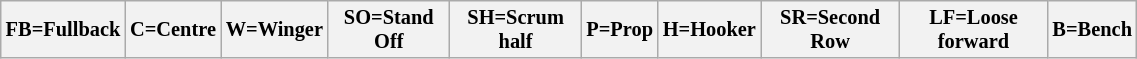<table class="wikitable"  style="font-size:85%; width:60%;">
<tr>
<th>FB=Fullback</th>
<th>C=Centre</th>
<th>W=Winger</th>
<th>SO=Stand Off</th>
<th>SH=Scrum half</th>
<th>P=Prop</th>
<th>H=Hooker</th>
<th>SR=Second Row</th>
<th>LF=Loose forward</th>
<th>B=Bench</th>
</tr>
</table>
